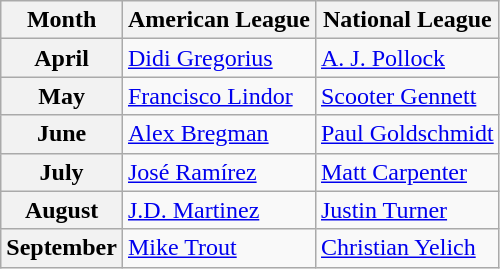<table class="wikitable">
<tr>
<th>Month</th>
<th>American League</th>
<th>National League</th>
</tr>
<tr>
<th>April</th>
<td><a href='#'>Didi Gregorius</a></td>
<td><a href='#'>A. J. Pollock</a></td>
</tr>
<tr>
<th>May</th>
<td><a href='#'>Francisco Lindor</a></td>
<td><a href='#'>Scooter Gennett</a></td>
</tr>
<tr>
<th>June</th>
<td><a href='#'>Alex Bregman</a></td>
<td><a href='#'>Paul Goldschmidt</a></td>
</tr>
<tr>
<th>July</th>
<td><a href='#'>José Ramírez</a></td>
<td><a href='#'>Matt Carpenter</a></td>
</tr>
<tr>
<th>August</th>
<td><a href='#'>J.D. Martinez</a></td>
<td><a href='#'>Justin Turner</a></td>
</tr>
<tr>
<th>September</th>
<td><a href='#'>Mike Trout</a></td>
<td><a href='#'>Christian Yelich</a></td>
</tr>
</table>
